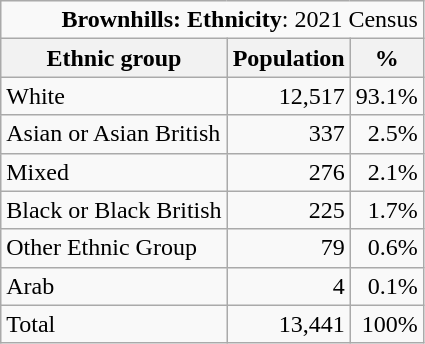<table class="wikitable">
<tr>
<td colspan="14" style="text-align:right;"><strong>Brownhills: Ethnicity</strong>: 2021 Census</td>
</tr>
<tr>
<th>Ethnic group</th>
<th>Population</th>
<th>%</th>
</tr>
<tr>
<td>White</td>
<td style="text-align:right;">12,517</td>
<td style="text-align:right;">93.1%</td>
</tr>
<tr>
<td>Asian or Asian British</td>
<td style="text-align:right;">337</td>
<td style="text-align:right;">2.5%</td>
</tr>
<tr>
<td>Mixed</td>
<td style="text-align:right;">276</td>
<td style="text-align:right;">2.1%</td>
</tr>
<tr>
<td>Black or Black British</td>
<td style="text-align:right;">225</td>
<td style="text-align:right;">1.7%</td>
</tr>
<tr>
<td>Other Ethnic Group</td>
<td style="text-align:right;">79</td>
<td style="text-align:right;">0.6%</td>
</tr>
<tr>
<td>Arab</td>
<td style="text-align:right;">4</td>
<td style="text-align:right;">0.1%</td>
</tr>
<tr>
<td>Total</td>
<td style="text-align:right;">13,441</td>
<td style="text-align:right;">100%</td>
</tr>
</table>
